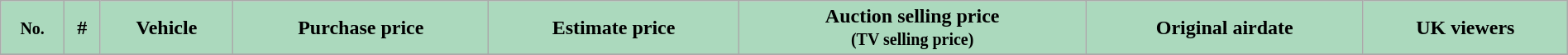<table class="wikitable plainrowheaders" style="width: 100%; margin-right: 0;">
<tr style="color:black">
<th style="background:#ABD9BD;"><small>No.</small></th>
<th style="background:#ABD9BD;">#</th>
<th style="background:#ABD9BD;">Vehicle</th>
<th style="background:#ABD9BD;">Purchase price</th>
<th style="background:#ABD9BD;">Estimate price</th>
<th style="background:#ABD9BD;">Auction selling price<br><small>(TV selling price)</small></th>
<th style="background:#ABD9BD;">Original airdate</th>
<th style="background:#ABD9BD;">UK viewers</th>
</tr>
<tr>
</tr>
</table>
